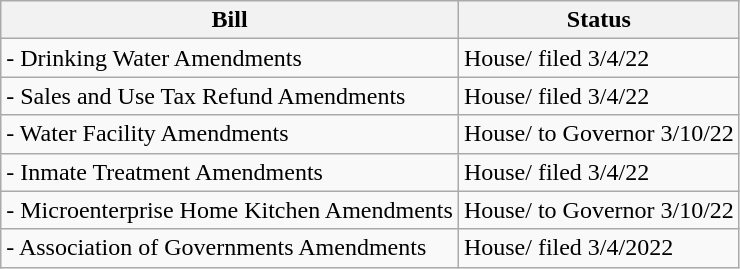<table class="wikitable">
<tr>
<th>Bill</th>
<th>Status</th>
</tr>
<tr>
<td>- Drinking Water Amendments</td>
<td>House/ filed 3/4/22</td>
</tr>
<tr>
<td>- Sales and Use Tax Refund Amendments</td>
<td>House/ filed 3/4/22</td>
</tr>
<tr>
<td>- Water Facility Amendments</td>
<td>House/ to Governor 3/10/22</td>
</tr>
<tr>
<td>- Inmate Treatment Amendments</td>
<td>House/ filed 3/4/22</td>
</tr>
<tr>
<td>- Microenterprise Home Kitchen Amendments</td>
<td>House/ to Governor 3/10/22</td>
</tr>
<tr>
<td>- Association of Governments Amendments</td>
<td>House/ filed 3/4/2022</td>
</tr>
</table>
